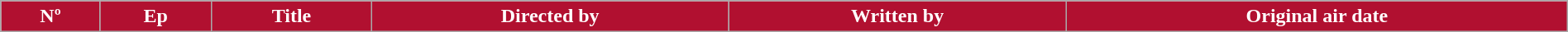<table class="wikitable plainrowheaders" style="width:100%; background:#fff;">
<tr style="color:#FFFFFF">
<th style="background:#B11030;" width:20px">Nº</th>
<th style="background:#B11030;" width:20px">Ep</th>
<th style="background:#B11030;">Title</th>
<th style="background:#B11030;">Directed by</th>
<th style="background:#B11030;">Written by</th>
<th style="background:#B11030;" width:100px">Original air date<br>




</th>
</tr>
</table>
